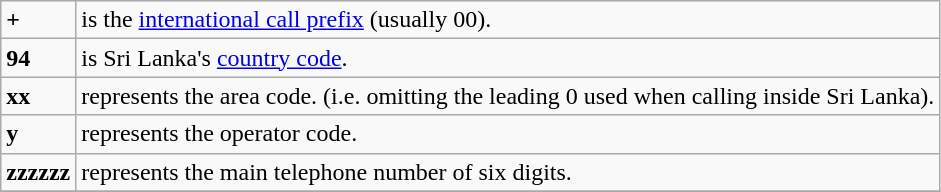<table class="wikitable">
<tr>
<td><strong>+</strong></td>
<td>is the <a href='#'>international call prefix</a> (usually 00).</td>
</tr>
<tr>
<td><strong>94</strong></td>
<td>is Sri Lanka's <a href='#'>country code</a>.</td>
</tr>
<tr>
<td><strong>xx</strong></td>
<td>represents the area code. (i.e. omitting the leading 0 used when calling inside Sri Lanka).</td>
</tr>
<tr>
<td><strong>y</strong></td>
<td>represents the operator code.</td>
</tr>
<tr>
<td><strong>zzzzzz</strong></td>
<td>represents the main telephone number of six digits.</td>
</tr>
<tr>
</tr>
</table>
